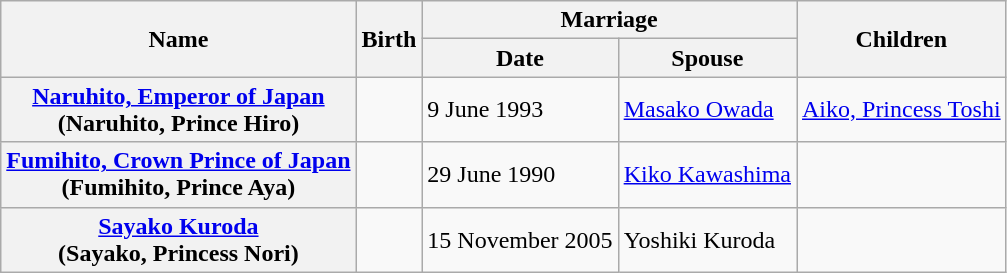<table class="wikitable plainrowheaders">
<tr>
<th rowspan="2" scope="col">Name</th>
<th rowspan="2" scope="col">Birth</th>
<th colspan="2" scope="col">Marriage</th>
<th rowspan="2" scope="col">Children</th>
</tr>
<tr>
<th scope="col">Date</th>
<th scope="col">Spouse</th>
</tr>
<tr>
<th scope="row"><a href='#'>Naruhito, Emperor of Japan</a><br>(Naruhito, Prince Hiro)</th>
<td></td>
<td>9 June 1993</td>
<td><a href='#'>Masako Owada</a></td>
<td><a href='#'>Aiko, Princess Toshi</a></td>
</tr>
<tr>
<th scope="row"><a href='#'>Fumihito, Crown Prince of Japan</a><br>(Fumihito, Prince Aya)</th>
<td></td>
<td>29 June 1990</td>
<td><a href='#'>Kiko Kawashima</a></td>
<td></td>
</tr>
<tr>
<th scope="row"><a href='#'>Sayako Kuroda</a><br>(Sayako, Princess Nori)</th>
<td></td>
<td>15 November 2005</td>
<td>Yoshiki Kuroda</td>
<td></td>
</tr>
</table>
